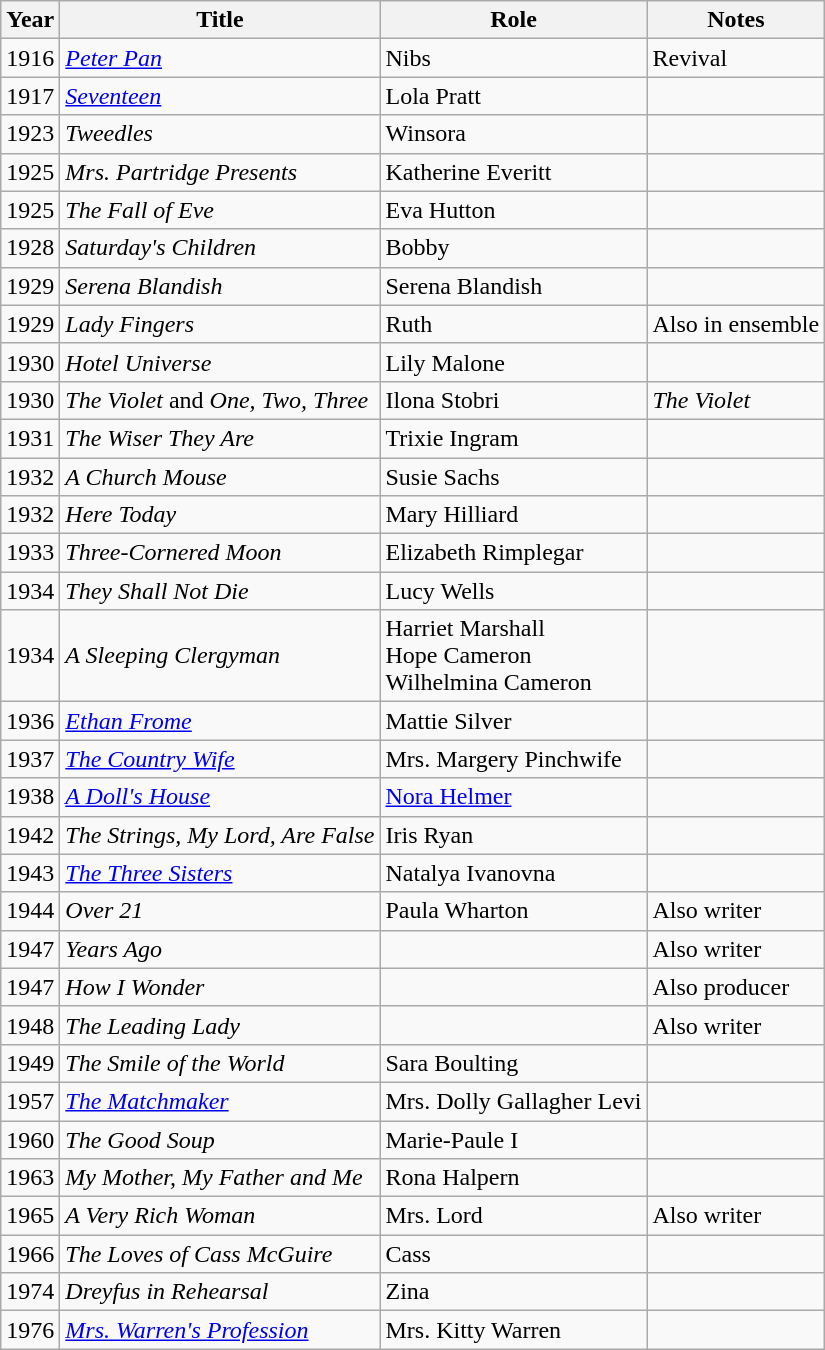<table class="wikitable sortable">
<tr>
<th>Year</th>
<th>Title</th>
<th>Role</th>
<th class=unsortable>Notes</th>
</tr>
<tr>
<td>1916</td>
<td><em><a href='#'>Peter Pan</a></em></td>
<td>Nibs</td>
<td>Revival</td>
</tr>
<tr>
<td>1917</td>
<td><em><a href='#'>Seventeen</a></em></td>
<td>Lola Pratt</td>
<td></td>
</tr>
<tr>
<td>1923</td>
<td><em>Tweedles</em></td>
<td>Winsora</td>
<td></td>
</tr>
<tr>
<td>1925</td>
<td><em>Mrs. Partridge Presents</em></td>
<td>Katherine Everitt</td>
<td></td>
</tr>
<tr>
<td>1925</td>
<td><em>The Fall of Eve</em></td>
<td>Eva Hutton</td>
<td></td>
</tr>
<tr>
<td>1928</td>
<td><em>Saturday's Children</em></td>
<td>Bobby</td>
<td></td>
</tr>
<tr>
<td>1929</td>
<td><em>Serena Blandish</em></td>
<td>Serena Blandish</td>
<td></td>
</tr>
<tr>
<td>1929</td>
<td><em>Lady Fingers</em></td>
<td>Ruth</td>
<td>Also in ensemble</td>
</tr>
<tr>
<td>1930</td>
<td><em>Hotel Universe</em></td>
<td>Lily Malone</td>
<td></td>
</tr>
<tr>
<td>1930</td>
<td><em>The Violet</em> and <em>One, Two, Three</em></td>
<td>Ilona Stobri</td>
<td><em>The Violet</em></td>
</tr>
<tr>
<td>1931</td>
<td><em>The Wiser They Are</em></td>
<td>Trixie Ingram</td>
<td></td>
</tr>
<tr>
<td>1932</td>
<td><em>A Church Mouse</em></td>
<td>Susie Sachs</td>
<td></td>
</tr>
<tr>
<td>1932</td>
<td><em>Here Today</em></td>
<td>Mary Hilliard</td>
<td></td>
</tr>
<tr>
<td>1933</td>
<td><em>Three-Cornered Moon</em></td>
<td>Elizabeth Rimplegar</td>
<td></td>
</tr>
<tr>
<td>1934</td>
<td><em>They Shall Not Die</em></td>
<td>Lucy Wells</td>
<td></td>
</tr>
<tr>
<td>1934</td>
<td><em>A Sleeping Clergyman</em></td>
<td>Harriet Marshall <br> Hope Cameron <br> Wilhelmina Cameron</td>
<td></td>
</tr>
<tr>
<td>1936</td>
<td><em><a href='#'>Ethan Frome</a></em></td>
<td>Mattie Silver</td>
<td></td>
</tr>
<tr>
<td>1937</td>
<td><em><a href='#'>The Country Wife</a></em></td>
<td>Mrs. Margery Pinchwife</td>
<td></td>
</tr>
<tr>
<td>1938</td>
<td><em><a href='#'>A Doll's House</a></em></td>
<td><a href='#'>Nora Helmer</a></td>
<td></td>
</tr>
<tr>
<td>1942</td>
<td><em>The Strings, My Lord, Are False</em></td>
<td>Iris Ryan</td>
<td></td>
</tr>
<tr>
<td>1943</td>
<td><em><a href='#'>The Three Sisters</a></em></td>
<td>Natalya Ivanovna</td>
<td></td>
</tr>
<tr>
<td>1944</td>
<td><em>Over 21</em></td>
<td>Paula Wharton</td>
<td>Also writer</td>
</tr>
<tr>
<td>1947</td>
<td><em>Years Ago</em></td>
<td></td>
<td>Also writer</td>
</tr>
<tr>
<td>1947</td>
<td><em>How I Wonder</em></td>
<td></td>
<td>Also producer</td>
</tr>
<tr>
<td>1948</td>
<td><em>The Leading Lady</em></td>
<td></td>
<td>Also writer</td>
</tr>
<tr>
<td>1949</td>
<td><em>The Smile of the World</em></td>
<td>Sara Boulting</td>
<td></td>
</tr>
<tr>
<td>1957</td>
<td><em><a href='#'>The Matchmaker</a></em></td>
<td>Mrs. Dolly Gallagher Levi</td>
<td></td>
</tr>
<tr>
<td>1960</td>
<td><em>The Good Soup</em></td>
<td>Marie-Paule I</td>
<td></td>
</tr>
<tr>
<td>1963</td>
<td><em>My Mother, My Father and Me</em></td>
<td>Rona Halpern</td>
<td></td>
</tr>
<tr>
<td>1965</td>
<td><em>A Very Rich Woman</em></td>
<td>Mrs. Lord</td>
<td>Also writer</td>
</tr>
<tr>
<td>1966</td>
<td><em>The Loves of Cass McGuire</em></td>
<td>Cass</td>
<td></td>
</tr>
<tr>
<td>1974</td>
<td><em>Dreyfus in Rehearsal</em></td>
<td>Zina</td>
<td></td>
</tr>
<tr>
<td>1976</td>
<td><em><a href='#'>Mrs. Warren's Profession</a></em></td>
<td>Mrs. Kitty Warren</td>
<td></td>
</tr>
</table>
